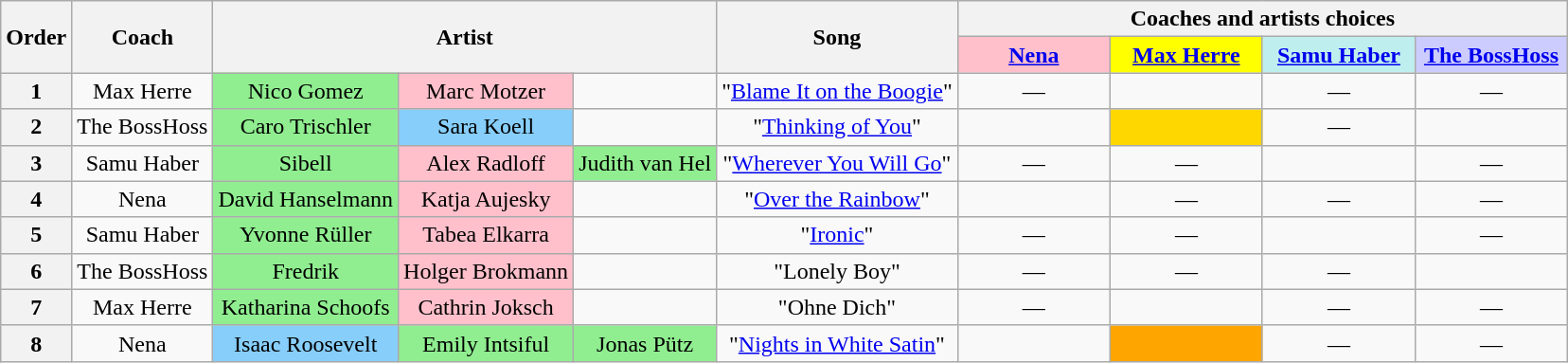<table class="wikitable plainrowheaders" style="text-align:center;">
<tr>
<th scope="col" rowspan=2>Order</th>
<th scope="col" rowspan=2>Coach</th>
<th scope="col" colspan=3 rowspan=2>Artist</th>
<th scope="col" rowspan=2>Song</th>
<th scope="col" colspan=4>Coaches and artists choices</th>
</tr>
<tr>
<th style="background-color:pink" width="100"><a href='#'>Nena</a></th>
<th style="background-color: yellow" width="100"><a href='#'>Max Herre</a></th>
<th style="background-color:#bfeeee" width="100"><a href='#'>Samu Haber</a></th>
<th style="background-color:#ccf" width="100"><a href='#'>The BossHoss</a></th>
</tr>
<tr>
<th scope=col>1</th>
<td>Max Herre</td>
<td style="background:lightgreen;text-align:center;">Nico Gomez</td>
<td style="background:pink;text-align:center;">Marc Motzer</td>
<td></td>
<td>"<a href='#'>Blame It on the Boogie</a>"</td>
<td>—</td>
<td></td>
<td>—</td>
<td>—</td>
</tr>
<tr>
<th scope=col>2</th>
<td>The BossHoss</td>
<td style="background:lightgreen;text-align:center;">Caro Trischler</td>
<td style="background:lightskyblue;text-align:center;">Sara Koell</td>
<td></td>
<td>"<a href='#'>Thinking of You</a>"</td>
<td></td>
<td style="background:gold;text-align:center;"></td>
<td>—</td>
<td></td>
</tr>
<tr>
<th scope=col>3</th>
<td>Samu Haber</td>
<td style="background:lightgreen;text-align:center;">Sibell</td>
<td style="background:pink;text-align:center;">Alex Radloff</td>
<td style="background:lightgreen;text-align:center;">Judith van Hel</td>
<td>"<a href='#'>Wherever You Will Go</a>"</td>
<td>—</td>
<td>—</td>
<td></td>
<td>—</td>
</tr>
<tr>
<th scope=col>4</th>
<td>Nena</td>
<td style="background:lightgreen;text-align:center;">David Hanselmann</td>
<td style="background:pink;text-align:center;">Katja Aujesky</td>
<td></td>
<td>"<a href='#'>Over the Rainbow</a>"</td>
<td></td>
<td>—</td>
<td>—</td>
<td>—</td>
</tr>
<tr>
<th scope=col>5</th>
<td>Samu Haber</td>
<td style="background:lightgreen;text-align:center;">Yvonne Rüller</td>
<td style="background:pink;text-align:center;">Tabea Elkarra</td>
<td></td>
<td>"<a href='#'>Ironic</a>"</td>
<td>—</td>
<td>—</td>
<td></td>
<td>—</td>
</tr>
<tr>
<th scope=col>6</th>
<td>The BossHoss</td>
<td style="background:lightgreen;text-align:center;">Fredrik</td>
<td style="background:pink;text-align:center;">Holger Brokmann</td>
<td></td>
<td>"Lonely Boy"</td>
<td>—</td>
<td>—</td>
<td>—</td>
<td></td>
</tr>
<tr>
<th scope=col>7</th>
<td>Max Herre</td>
<td style="background:lightgreen;text-align:center;">Katharina Schoofs</td>
<td style="background:pink;text-align:center;">Cathrin Joksch</td>
<td></td>
<td>"Ohne Dich"</td>
<td>—</td>
<td></td>
<td>—</td>
<td>—</td>
</tr>
<tr>
<th scope=col>8</th>
<td>Nena</td>
<td style="background:lightskyblue;text-align:center;">Isaac Roosevelt</td>
<td style="background:lightgreen;text-align:center;">Emily Intsiful</td>
<td style="background:lightgreen;text-align:center;">Jonas Pütz</td>
<td>"<a href='#'>Nights in White Satin</a>"</td>
<td></td>
<td style="background:orange;text-align:center;"></td>
<td>—</td>
<td>—</td>
</tr>
</table>
